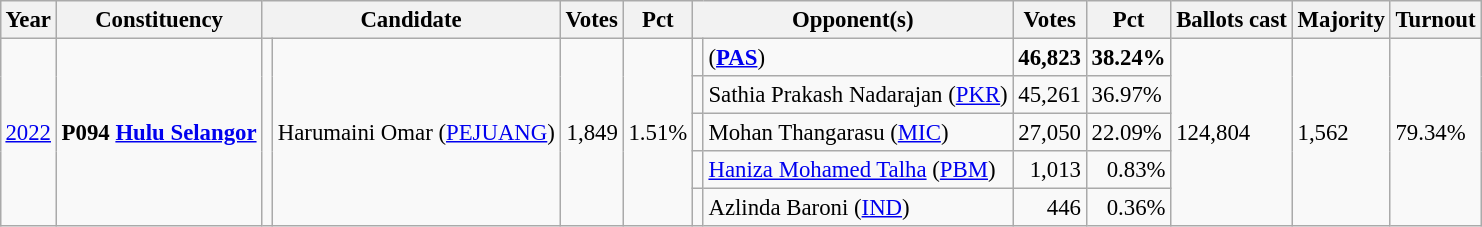<table class="wikitable" style="margin:0.5em ; font-size:95%">
<tr>
<th>Year</th>
<th>Constituency</th>
<th colspan=2>Candidate</th>
<th>Votes</th>
<th>Pct</th>
<th colspan=2>Opponent(s)</th>
<th>Votes</th>
<th>Pct</th>
<th>Ballots cast</th>
<th>Majority</th>
<th>Turnout</th>
</tr>
<tr>
<td rowspan=5><a href='#'>2022</a></td>
<td rowspan=5><strong>P094 <a href='#'>Hulu Selangor</a></strong></td>
<td rowspan=5 bgcolor=></td>
<td rowspan=5>Harumaini Omar (<a href='#'>PEJUANG</a>)</td>
<td rowspan=5 align=right>1,849</td>
<td rowspan=5 align=right>1.51%</td>
<td bgcolor=></td>
<td> (<a href='#'><strong>PAS</strong></a>)</td>
<td align=right><strong>46,823</strong></td>
<td><strong>38.24%</strong></td>
<td rowspan=5>124,804</td>
<td rowspan=5>1,562</td>
<td rowspan=5>79.34%</td>
</tr>
<tr>
<td></td>
<td>Sathia Prakash Nadarajan (<a href='#'>PKR</a>)</td>
<td align=right>45,261</td>
<td>36.97%</td>
</tr>
<tr>
<td></td>
<td>Mohan Thangarasu (<a href='#'>MIC</a>)</td>
<td align=right>27,050</td>
<td>22.09%</td>
</tr>
<tr>
<td bgcolor=></td>
<td><a href='#'>Haniza Mohamed Talha</a> (<a href='#'>PBM</a>)</td>
<td align=right>1,013</td>
<td align=right>0.83%</td>
</tr>
<tr>
<td></td>
<td>Azlinda Baroni (<a href='#'>IND</a>)</td>
<td align=right>446</td>
<td align=right>0.36%</td>
</tr>
</table>
